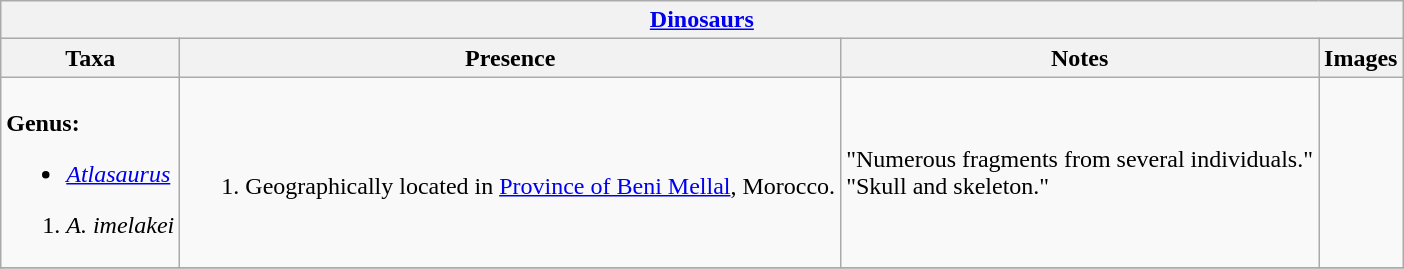<table class="wikitable" align="center">
<tr>
<th colspan="5" align="center"><strong><a href='#'>Dinosaurs</a></strong></th>
</tr>
<tr>
<th>Taxa</th>
<th>Presence</th>
<th>Notes</th>
<th>Images</th>
</tr>
<tr>
<td><br><strong>Genus:</strong><ul><li><em><a href='#'>Atlasaurus</a></em></li></ul><ol><li><em>A. imelakei</em></li></ol></td>
<td><br><ol><li>Geographically located in <a href='#'>Province of Beni Mellal</a>, Morocco.</li></ol></td>
<td>"Numerous fragments from several individuals."<br>"Skull and skeleton."</td>
<td></td>
</tr>
<tr>
</tr>
</table>
